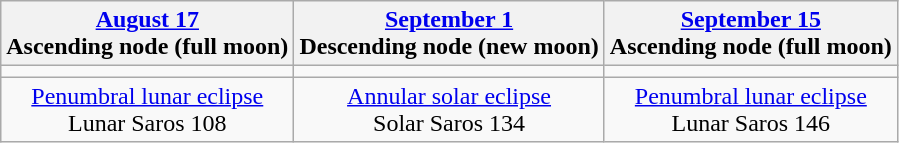<table class="wikitable">
<tr>
<th><a href='#'>August 17</a><br>Ascending node (full moon)</th>
<th><a href='#'>September 1</a><br>Descending node (new moon)</th>
<th><a href='#'>September 15</a><br>Ascending node (full moon)</th>
</tr>
<tr>
<td></td>
<td></td>
<td></td>
</tr>
<tr align=center>
<td><a href='#'>Penumbral lunar eclipse</a><br>Lunar Saros 108</td>
<td><a href='#'>Annular solar eclipse</a><br>Solar Saros 134</td>
<td><a href='#'>Penumbral lunar eclipse</a><br>Lunar Saros 146</td>
</tr>
</table>
